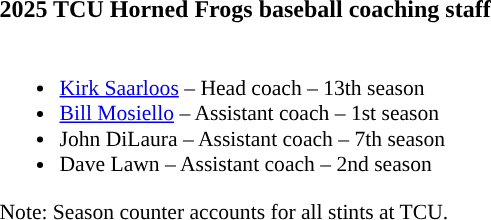<table class="toccolours">
<tr>
<th colspan=9>2025 TCU Horned Frogs baseball coaching staff</th>
</tr>
<tr>
<td style="border-collapse; font-size:90%;" valign="top"><br><ul><li><a href='#'>Kirk Saarloos</a> – Head coach – 13th season</li><li><a href='#'>Bill Mosiello</a> – Assistant coach – 1st season</li><li>John DiLaura – Assistant coach – 7th season</li><li>Dave Lawn – Assistant coach – 2nd season</li></ul>Note: Season counter accounts for all stints at TCU.</td>
</tr>
</table>
